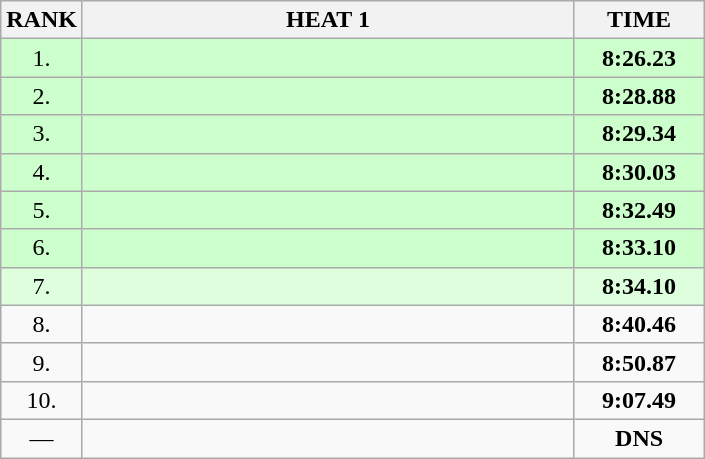<table class="wikitable" style="border-collapse: collapse; font-size: 100%;">
<tr>
<th>RANK</th>
<th style="width: 20em">HEAT 1</th>
<th style="width: 5em">TIME</th>
</tr>
<tr style="background:#ccffcc;">
<td align="center">1.</td>
<td></td>
<td align="center"><strong>8:26.23</strong></td>
</tr>
<tr style="background:#ccffcc;">
<td align="center">2.</td>
<td></td>
<td align="center"><strong>8:28.88</strong></td>
</tr>
<tr style="background:#ccffcc;">
<td align="center">3.</td>
<td></td>
<td align="center"><strong>8:29.34</strong></td>
</tr>
<tr style="background:#ccffcc;">
<td align="center">4.</td>
<td></td>
<td align="center"><strong>8:30.03</strong></td>
</tr>
<tr style="background:#ccffcc;">
<td align="center">5.</td>
<td></td>
<td align="center"><strong>8:32.49</strong></td>
</tr>
<tr style="background:#ccffcc;">
<td align="center">6.</td>
<td></td>
<td align="center"><strong>8:33.10</strong></td>
</tr>
<tr style="background:#ddffdd;">
<td align="center">7.</td>
<td></td>
<td align="center"><strong>8:34.10</strong></td>
</tr>
<tr>
<td align="center">8.</td>
<td></td>
<td align="center"><strong>8:40.46</strong></td>
</tr>
<tr>
<td align="center">9.</td>
<td></td>
<td align="center"><strong>8:50.87</strong></td>
</tr>
<tr>
<td align="center">10.</td>
<td></td>
<td align="center"><strong>9:07.49</strong></td>
</tr>
<tr>
<td align="center">—</td>
<td></td>
<td align="center"><strong>DNS</strong></td>
</tr>
</table>
